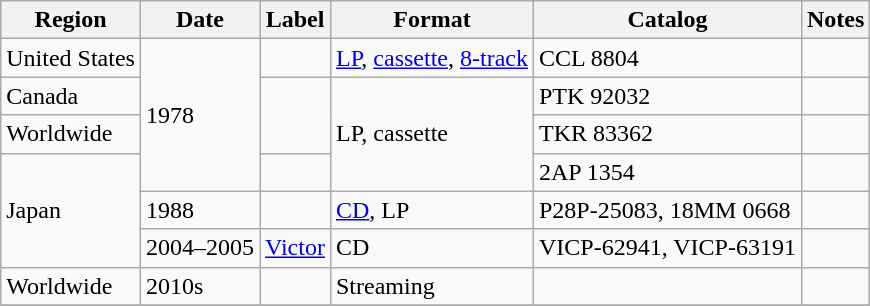<table class="wikitable" summary="What You Won't Do For Love" has been released several times since 1979 across a variety of media and markets">
<tr>
<th scope="col">Region</th>
<th scope="col">Date</th>
<th scope="col">Label</th>
<th scope="col">Format</th>
<th scope="col">Catalog</th>
<th scope="col">Notes</th>
</tr>
<tr>
<td scope="row">United States</td>
<td rowspan="4">1978</td>
<td></td>
<td><a href='#'>LP</a>, <a href='#'>cassette</a>, <a href='#'>8-track</a></td>
<td>CCL 8804</td>
<td></td>
</tr>
<tr>
<td scope="row">Canada</td>
<td rowspan="2"></td>
<td rowspan="3">LP, cassette</td>
<td>PTK 92032</td>
<td></td>
</tr>
<tr>
<td scope="row">Worldwide</td>
<td>TKR 83362</td>
<td></td>
</tr>
<tr>
<td rowspan="3">Japan</td>
<td scope="row"></td>
<td>2AP 1354</td>
<td></td>
</tr>
<tr>
<td scope="row">1988</td>
<td scope="row"></td>
<td scope="row"><a href='#'>CD</a>, LP</td>
<td>P28P-25083, 18MM 0668</td>
<td></td>
</tr>
<tr>
<td scope="row">2004–2005</td>
<td scope="row"><a href='#'>Victor</a></td>
<td scope="row">CD</td>
<td>VICP-62941, VICP-63191</td>
<td></td>
</tr>
<tr>
<td scope="col">Worldwide</td>
<td scope="col">2010s</td>
<td scope="col"></td>
<td scope="col">Streaming</td>
<td></td>
<td></td>
</tr>
<tr>
</tr>
</table>
